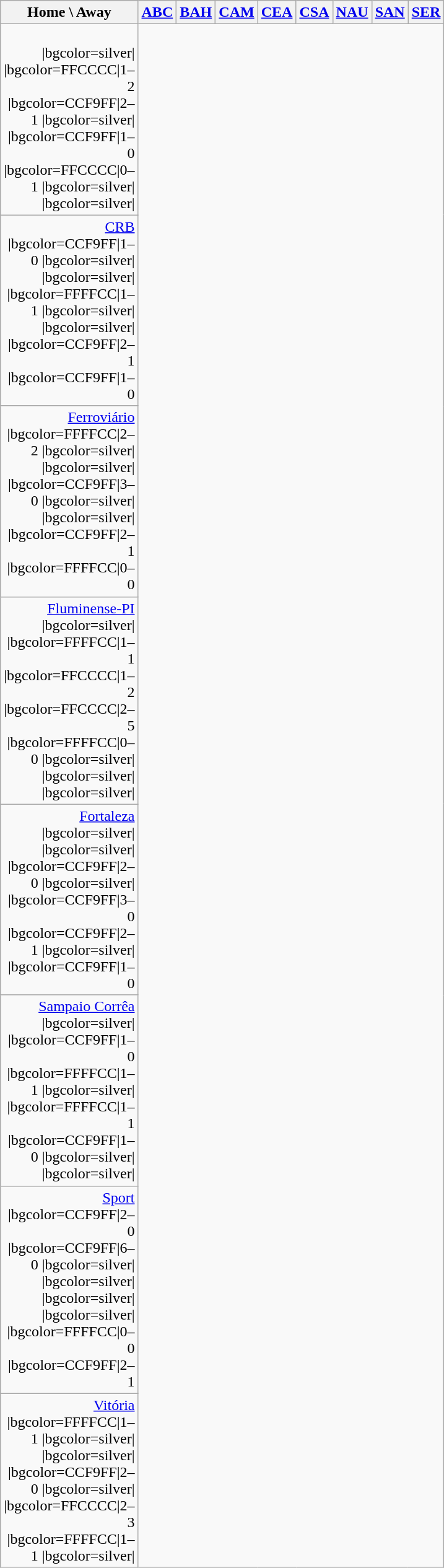<table class="wikitable" style="text-align: center">
<tr>
<th width=135>Home \ Away</th>
<th><a href='#'>ABC</a></th>
<th><a href='#'>BAH</a></th>
<th><a href='#'>CAM</a></th>
<th><a href='#'>CEA</a></th>
<th><a href='#'>CSA</a></th>
<th><a href='#'>NAU</a></th>
<th><a href='#'>SAN</a></th>
<th><a href='#'>SER</a></th>
</tr>
<tr>
<td style="text-align:right"><br>|bgcolor=silver|
|bgcolor=FFCCCC|1–2
|bgcolor=CCF9FF|2–1
|bgcolor=silver|
|bgcolor=CCF9FF|1–0
|bgcolor=FFCCCC|0–1
|bgcolor=silver|
|bgcolor=silver|</td>
</tr>
<tr>
<td style="text-align:right"> <a href='#'>CRB</a><br>|bgcolor=CCF9FF|1–0
|bgcolor=silver|
|bgcolor=silver|
|bgcolor=FFFFCC|1–1
|bgcolor=silver|
|bgcolor=silver|
|bgcolor=CCF9FF|2–1
|bgcolor=CCF9FF|1–0</td>
</tr>
<tr>
<td style="text-align:right"> <a href='#'>Ferroviário</a><br>|bgcolor=FFFFCC|2–2
|bgcolor=silver|
|bgcolor=silver|
|bgcolor=CCF9FF|3–0
|bgcolor=silver|
|bgcolor=silver|
|bgcolor=CCF9FF|2–1
|bgcolor=FFFFCC|0–0</td>
</tr>
<tr>
<td style="text-align:right"> <a href='#'>Fluminense-PI</a><br>|bgcolor=silver|
|bgcolor=FFFFCC|1–1
|bgcolor=FFCCCC|1–2
|bgcolor=FFCCCC|2–5
|bgcolor=FFFFCC|0–0
|bgcolor=silver|
|bgcolor=silver|
|bgcolor=silver|</td>
</tr>
<tr>
<td style="text-align:right"> <a href='#'>Fortaleza</a><br>|bgcolor=silver|
|bgcolor=silver|
|bgcolor=CCF9FF|2–0
|bgcolor=silver|
|bgcolor=CCF9FF|3–0
|bgcolor=CCF9FF|2–1
|bgcolor=silver|
|bgcolor=CCF9FF|1–0</td>
</tr>
<tr>
<td style="text-align:right"> <a href='#'>Sampaio Corrêa</a><br>|bgcolor=silver|
|bgcolor=CCF9FF|1–0
|bgcolor=FFFFCC|1–1
|bgcolor=silver|
|bgcolor=FFFFCC|1–1
|bgcolor=CCF9FF|1–0
|bgcolor=silver|
|bgcolor=silver|</td>
</tr>
<tr>
<td style="text-align:right"> <a href='#'>Sport</a><br>|bgcolor=CCF9FF|2–0
|bgcolor=CCF9FF|6–0
|bgcolor=silver|
|bgcolor=silver|
|bgcolor=silver|
|bgcolor=silver|
|bgcolor=FFFFCC|0–0
|bgcolor=CCF9FF|2–1</td>
</tr>
<tr>
<td style="text-align:right"> <a href='#'>Vitória</a><br>|bgcolor=FFFFCC|1–1
|bgcolor=silver|
|bgcolor=silver|
|bgcolor=CCF9FF|2–0
|bgcolor=silver|
|bgcolor=FFCCCC|2–3
|bgcolor=FFFFCC|1–1
|bgcolor=silver|</td>
</tr>
</table>
